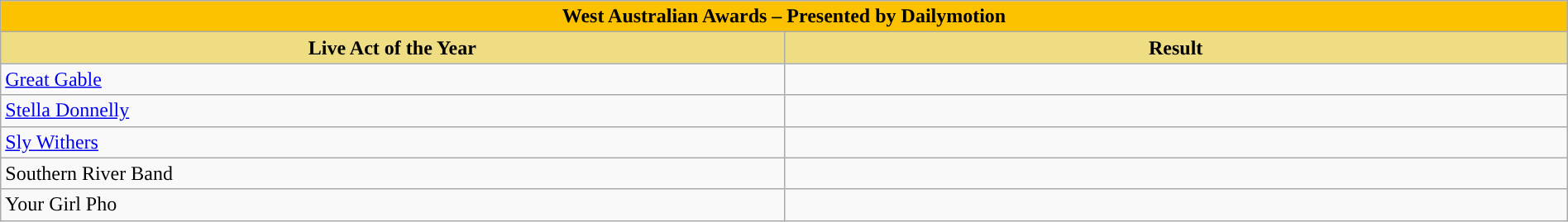<table class="wikitable" width=100%>
<tr>
<th colspan="2" ! style="width:15%;background:#FCC200">West Australian Awards – Presented by Dailymotion</th>
</tr>
<tr>
<th style="width:10%;background:#EEDD82;">Live Act of the Year</th>
<th style="width:10%;background:#EEDD82;">Result</th>
</tr>
<tr>
<td><a href='#'>Great Gable</a></td>
<td></td>
</tr>
<tr>
<td><a href='#'>Stella Donnelly</a></td>
<td></td>
</tr>
<tr>
<td><a href='#'>Sly Withers</a></td>
<td></td>
</tr>
<tr>
<td>Southern River Band</td>
<td></td>
</tr>
<tr>
<td>Your Girl Pho</td>
<td></td>
</tr>
</table>
